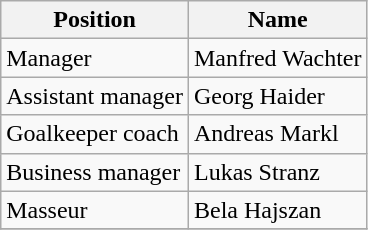<table class="wikitable">
<tr>
<th>Position</th>
<th>Name</th>
</tr>
<tr>
<td>Manager</td>
<td>Manfred Wachter</td>
</tr>
<tr>
<td>Assistant manager</td>
<td>Georg Haider</td>
</tr>
<tr>
<td>Goalkeeper coach</td>
<td>Andreas Markl</td>
</tr>
<tr>
<td>Business manager</td>
<td>Lukas Stranz</td>
</tr>
<tr>
<td>Masseur</td>
<td>Bela Hajszan</td>
</tr>
<tr>
</tr>
</table>
